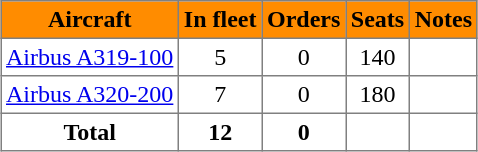<table class="toccolours" border="1" cellpadding="3" style="border-collapse:collapse;margin:1em auto;">
<tr bgcolor="darkorange">
<th>Aircraft</th>
<th>In fleet</th>
<th>Orders</th>
<th>Seats</th>
<th>Notes</th>
</tr>
<tr>
<td><a href='#'>Airbus A319-100</a></td>
<td align=center>5</td>
<td align=center>0</td>
<td align=center>140</td>
<td align=center></td>
</tr>
<tr>
<td><a href='#'>Airbus A320-200</a></td>
<td align=center>7</td>
<td align=center>0</td>
<td align=center>180</td>
<td align=center></td>
</tr>
<tr>
<th>Total</th>
<th align=center>12</th>
<th align=center>0</th>
<th></th>
<th></th>
</tr>
</table>
